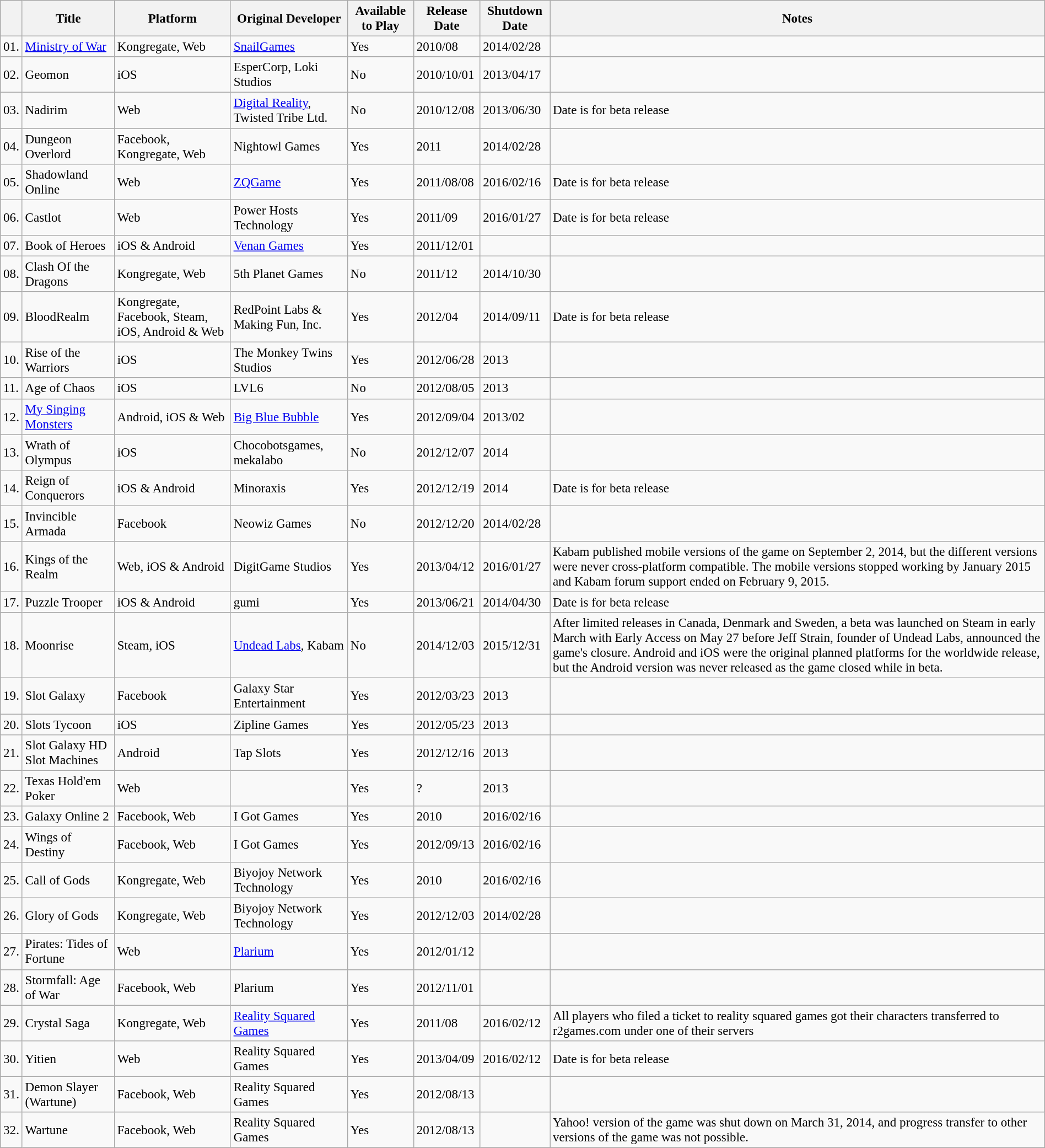<table class="wikitable sortable mw-collapsible" style="width:100%; font-size:96%;">
<tr>
<th></th>
<th>Title</th>
<th>Platform</th>
<th>Original Developer</th>
<th>Available to Play</th>
<th>Release Date</th>
<th>Shutdown Date</th>
<th>Notes</th>
</tr>
<tr>
<td>01.</td>
<td><a href='#'>Ministry of War</a></td>
<td>Kongregate, Web</td>
<td><a href='#'>SnailGames</a></td>
<td>Yes</td>
<td>2010/08</td>
<td>2014/02/28</td>
<td></td>
</tr>
<tr>
<td>02.</td>
<td>Geomon</td>
<td>iOS</td>
<td>EsperCorp, Loki Studios</td>
<td>No</td>
<td>2010/10/01</td>
<td>2013/04/17</td>
<td></td>
</tr>
<tr>
<td>03.</td>
<td>Nadirim</td>
<td>Web</td>
<td><a href='#'>Digital Reality</a>, Twisted Tribe Ltd.</td>
<td>No</td>
<td>2010/12/08</td>
<td>2013/06/30</td>
<td>Date is for beta release</td>
</tr>
<tr>
<td>04.</td>
<td>Dungeon Overlord</td>
<td>Facebook, Kongregate, Web</td>
<td>Nightowl Games</td>
<td>Yes</td>
<td>2011</td>
<td>2014/02/28</td>
<td></td>
</tr>
<tr>
<td>05.</td>
<td>Shadowland Online</td>
<td>Web</td>
<td><a href='#'>ZQGame</a></td>
<td>Yes</td>
<td>2011/08/08</td>
<td>2016/02/16</td>
<td>Date is for beta release</td>
</tr>
<tr>
<td>06.</td>
<td>Castlot</td>
<td>Web</td>
<td>Power Hosts Technology</td>
<td>Yes</td>
<td>2011/09</td>
<td>2016/01/27</td>
<td>Date is for beta release</td>
</tr>
<tr>
<td>07.</td>
<td>Book of Heroes</td>
<td>iOS & Android</td>
<td><a href='#'>Venan Games</a></td>
<td>Yes</td>
<td>2011/12/01</td>
<td></td>
<td></td>
</tr>
<tr>
<td>08.</td>
<td>Clash Of the Dragons</td>
<td>Kongregate, Web</td>
<td>5th Planet Games</td>
<td>No</td>
<td>2011/12</td>
<td>2014/10/30</td>
<td></td>
</tr>
<tr>
<td>09.</td>
<td>BloodRealm</td>
<td>Kongregate, Facebook, Steam, iOS, Android & Web</td>
<td>RedPoint Labs & Making Fun, Inc.</td>
<td>Yes</td>
<td>2012/04</td>
<td>2014/09/11</td>
<td>Date is for beta release</td>
</tr>
<tr>
<td>10.</td>
<td>Rise of the Warriors</td>
<td>iOS</td>
<td>The Monkey Twins Studios</td>
<td>Yes</td>
<td>2012/06/28</td>
<td>2013</td>
<td></td>
</tr>
<tr>
<td>11.</td>
<td>Age of Chaos</td>
<td>iOS</td>
<td>LVL6</td>
<td>No</td>
<td>2012/08/05</td>
<td>2013</td>
<td></td>
</tr>
<tr>
<td>12.</td>
<td><a href='#'>My Singing Monsters</a></td>
<td>Android, iOS & Web</td>
<td><a href='#'>Big Blue Bubble</a></td>
<td>Yes</td>
<td>2012/09/04</td>
<td>2013/02</td>
<td></td>
</tr>
<tr>
<td>13.</td>
<td>Wrath of Olympus</td>
<td>iOS</td>
<td>Chocobotsgames, mekalabo</td>
<td>No</td>
<td>2012/12/07</td>
<td>2014</td>
<td></td>
</tr>
<tr>
<td>14.</td>
<td>Reign of Conquerors</td>
<td>iOS & Android</td>
<td>Minoraxis</td>
<td>Yes</td>
<td>2012/12/19</td>
<td>2014</td>
<td>Date is for beta release</td>
</tr>
<tr>
<td>15.</td>
<td>Invincible Armada</td>
<td>Facebook</td>
<td>Neowiz Games</td>
<td>No</td>
<td>2012/12/20</td>
<td>2014/02/28</td>
<td></td>
</tr>
<tr>
<td>16.</td>
<td>Kings of the Realm</td>
<td>Web, iOS & Android</td>
<td>DigitGame Studios</td>
<td>Yes</td>
<td>2013/04/12</td>
<td>2016/01/27</td>
<td>Kabam published mobile versions of the game on September 2, 2014, but the different versions were never cross-platform compatible. The mobile versions stopped working by January 2015 and Kabam forum support ended on February 9, 2015.</td>
</tr>
<tr>
<td>17.</td>
<td>Puzzle Trooper</td>
<td>iOS & Android</td>
<td>gumi</td>
<td>Yes</td>
<td>2013/06/21</td>
<td>2014/04/30</td>
<td>Date is for beta release</td>
</tr>
<tr>
<td>18.</td>
<td>Moonrise</td>
<td>Steam, iOS</td>
<td><a href='#'>Undead Labs</a>, Kabam</td>
<td>No</td>
<td>2014/12/03</td>
<td>2015/12/31</td>
<td>After limited releases in Canada, Denmark and Sweden, a beta was launched on Steam in early March with Early Access on May 27 before Jeff Strain, founder of Undead Labs, announced the game's closure. Android and iOS were the original planned platforms for the worldwide release, but the Android version was never released as the game closed while in beta.</td>
</tr>
<tr>
<td>19.</td>
<td>Slot Galaxy</td>
<td>Facebook</td>
<td>Galaxy Star Entertainment</td>
<td>Yes</td>
<td>2012/03/23</td>
<td>2013</td>
<td></td>
</tr>
<tr>
<td>20.</td>
<td>Slots Tycoon</td>
<td>iOS</td>
<td>Zipline Games</td>
<td>Yes</td>
<td>2012/05/23</td>
<td>2013</td>
<td></td>
</tr>
<tr>
<td>21.</td>
<td>Slot Galaxy HD Slot Machines</td>
<td>Android</td>
<td>Tap Slots</td>
<td>Yes</td>
<td>2012/12/16</td>
<td>2013</td>
<td></td>
</tr>
<tr>
<td>22.</td>
<td>Texas Hold'em Poker</td>
<td>Web</td>
<td></td>
<td>Yes</td>
<td>?</td>
<td>2013</td>
<td></td>
</tr>
<tr>
<td>23.</td>
<td>Galaxy Online 2</td>
<td>Facebook, Web</td>
<td>I Got Games</td>
<td>Yes</td>
<td>2010</td>
<td>2016/02/16</td>
<td></td>
</tr>
<tr>
<td>24.</td>
<td>Wings of Destiny</td>
<td>Facebook, Web</td>
<td>I Got Games</td>
<td>Yes</td>
<td>2012/09/13</td>
<td>2016/02/16</td>
<td></td>
</tr>
<tr>
<td>25.</td>
<td>Call of Gods</td>
<td>Kongregate, Web</td>
<td>Biyojoy Network Technology</td>
<td>Yes</td>
<td>2010</td>
<td>2016/02/16</td>
<td></td>
</tr>
<tr>
<td>26.</td>
<td>Glory of Gods</td>
<td>Kongregate, Web</td>
<td>Biyojoy Network Technology</td>
<td>Yes</td>
<td>2012/12/03</td>
<td>2014/02/28</td>
<td></td>
</tr>
<tr>
<td>27.</td>
<td>Pirates: Tides of Fortune</td>
<td>Web</td>
<td><a href='#'>Plarium</a></td>
<td>Yes</td>
<td>2012/01/12</td>
<td></td>
<td></td>
</tr>
<tr>
<td>28.</td>
<td>Stormfall: Age of War</td>
<td>Facebook, Web</td>
<td>Plarium</td>
<td>Yes</td>
<td>2012/11/01</td>
<td></td>
<td></td>
</tr>
<tr>
<td>29.</td>
<td>Crystal Saga</td>
<td>Kongregate, Web</td>
<td><a href='#'>Reality Squared Games</a></td>
<td>Yes</td>
<td>2011/08</td>
<td>2016/02/12</td>
<td>All players who filed a ticket to reality squared games got their characters transferred to r2games.com under one of their servers</td>
</tr>
<tr>
<td>30.</td>
<td>Yitien</td>
<td>Web</td>
<td>Reality Squared Games</td>
<td>Yes</td>
<td>2013/04/09</td>
<td>2016/02/12</td>
<td>Date is for beta release</td>
</tr>
<tr>
<td>31.</td>
<td>Demon Slayer (Wartune)</td>
<td>Facebook, Web</td>
<td>Reality Squared Games</td>
<td>Yes</td>
<td>2012/08/13</td>
<td></td>
<td></td>
</tr>
<tr>
<td>32.</td>
<td>Wartune</td>
<td>Facebook, Web</td>
<td>Reality Squared Games</td>
<td>Yes</td>
<td>2012/08/13</td>
<td></td>
<td>Yahoo! version of the game was shut down on March 31, 2014, and progress transfer to other versions of the game was not possible.</td>
</tr>
</table>
